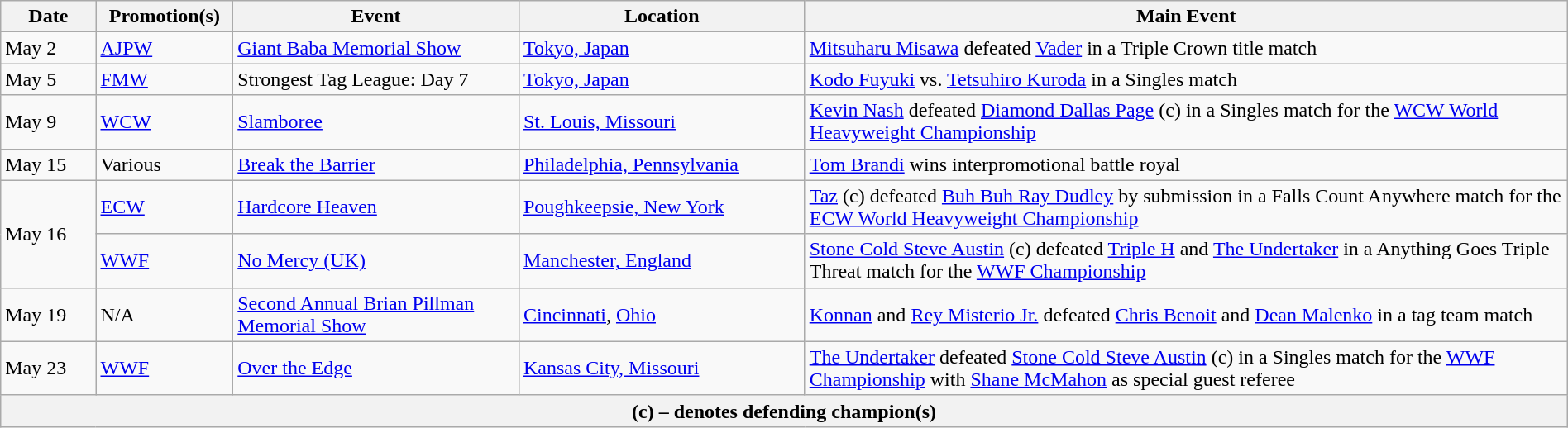<table class="wikitable" style="width:100%;">
<tr>
<th width="5%">Date</th>
<th width="5%">Promotion(s)</th>
<th style="width:15%;">Event</th>
<th style="width:15%;">Location</th>
<th style="width:40%;">Main Event</th>
</tr>
<tr style="width:20%;" |Notes>
</tr>
<tr>
<td>May 2</td>
<td><a href='#'>AJPW</a></td>
<td><a href='#'>Giant Baba Memorial Show</a></td>
<td><a href='#'>Tokyo, Japan</a></td>
<td><a href='#'>Mitsuharu Misawa</a> defeated <a href='#'>Vader</a> in a Triple Crown title match</td>
</tr>
<tr>
<td>May 5</td>
<td><a href='#'>FMW</a></td>
<td>Strongest Tag League: Day 7</td>
<td><a href='#'>Tokyo, Japan</a></td>
<td><a href='#'>Kodo Fuyuki</a> vs. <a href='#'>Tetsuhiro Kuroda</a> in a Singles match</td>
</tr>
<tr>
<td>May 9</td>
<td><a href='#'>WCW</a></td>
<td><a href='#'>Slamboree</a></td>
<td><a href='#'>St. Louis, Missouri</a></td>
<td><a href='#'>Kevin Nash</a> defeated <a href='#'>Diamond Dallas Page</a> (c) in a Singles match for the <a href='#'>WCW World Heavyweight Championship</a></td>
</tr>
<tr>
<td>May 15</td>
<td>Various</td>
<td><a href='#'>Break the Barrier</a></td>
<td><a href='#'>Philadelphia, Pennsylvania</a></td>
<td><a href='#'>Tom Brandi</a> wins interpromotional battle royal</td>
</tr>
<tr>
<td rowspan=2>May 16</td>
<td><a href='#'>ECW</a></td>
<td><a href='#'>Hardcore Heaven</a></td>
<td><a href='#'>Poughkeepsie, New York</a></td>
<td><a href='#'>Taz</a> (c) defeated <a href='#'>Buh Buh Ray Dudley</a> by submission in a Falls Count Anywhere match for the <a href='#'>ECW World Heavyweight Championship</a></td>
</tr>
<tr>
<td><a href='#'>WWF</a></td>
<td><a href='#'>No Mercy (UK)</a></td>
<td><a href='#'>Manchester, England</a></td>
<td><a href='#'>Stone Cold Steve Austin</a> (c) defeated <a href='#'>Triple H</a> and <a href='#'>The Undertaker</a> in a Anything Goes Triple Threat match for the <a href='#'>WWF Championship</a></td>
</tr>
<tr>
<td>May 19</td>
<td>N/A</td>
<td><a href='#'>Second Annual Brian Pillman Memorial Show</a></td>
<td><a href='#'>Cincinnati</a>, <a href='#'>Ohio</a></td>
<td><a href='#'>Konnan</a> and <a href='#'>Rey Misterio Jr.</a> defeated <a href='#'>Chris Benoit</a> and <a href='#'>Dean Malenko</a> in a tag team match</td>
</tr>
<tr>
<td>May 23</td>
<td><a href='#'>WWF</a></td>
<td><a href='#'>Over the Edge</a></td>
<td><a href='#'>Kansas City, Missouri</a></td>
<td><a href='#'>The Undertaker</a> defeated <a href='#'>Stone Cold Steve Austin</a> (c) in a Singles match for the <a href='#'>WWF Championship</a> with <a href='#'>Shane McMahon</a> as special guest referee</td>
</tr>
<tr>
<th colspan="6">(c) – denotes defending champion(s)</th>
</tr>
</table>
